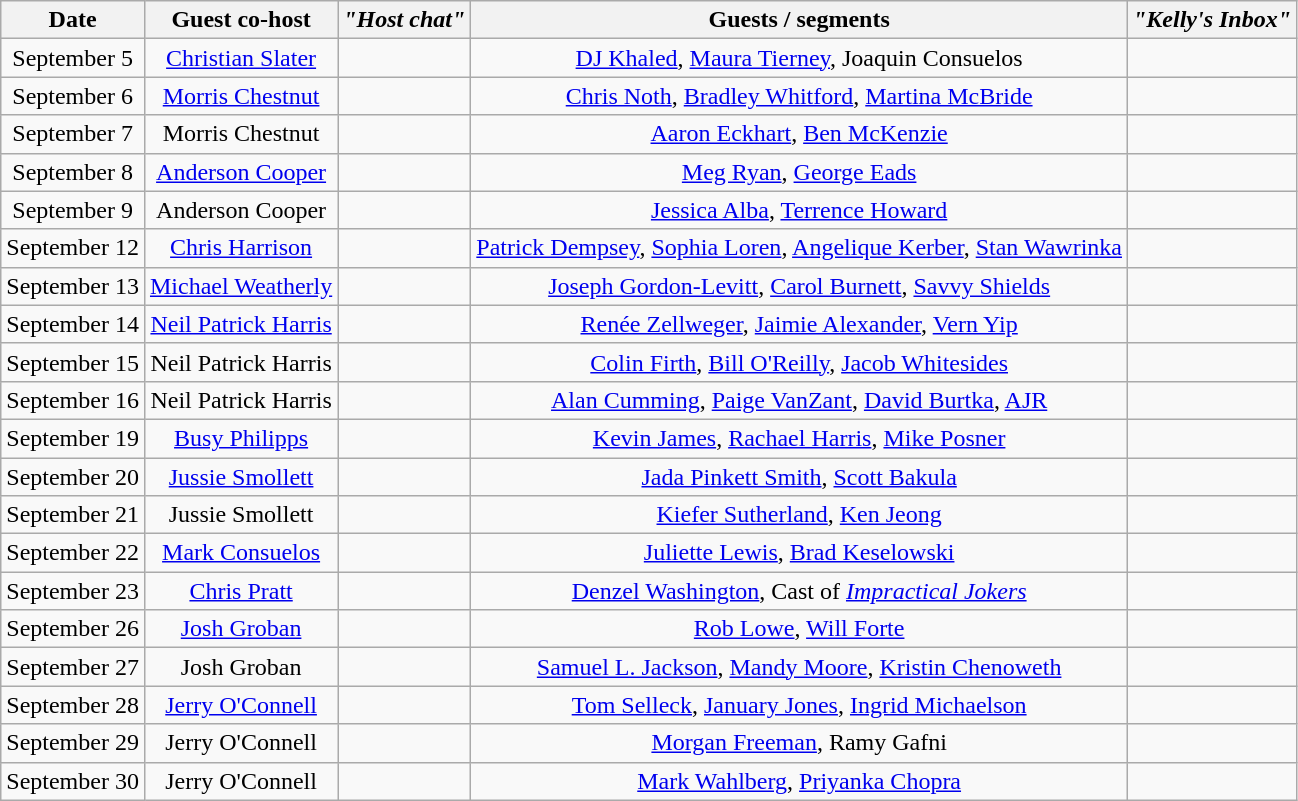<table class="wikitable sortable" style="text-align:center;">
<tr>
<th>Date</th>
<th>Guest co-host</th>
<th><em>"Host chat"</em></th>
<th>Guests / segments</th>
<th><em>"Kelly's Inbox"</em></th>
</tr>
<tr>
<td>September 5</td>
<td><a href='#'>Christian Slater</a></td>
<td></td>
<td><a href='#'>DJ Khaled</a>, <a href='#'>Maura Tierney</a>, Joaquin Consuelos</td>
<td></td>
</tr>
<tr>
<td>September 6</td>
<td><a href='#'>Morris Chestnut</a></td>
<td></td>
<td><a href='#'>Chris Noth</a>, <a href='#'>Bradley Whitford</a>, <a href='#'>Martina McBride</a></td>
<td></td>
</tr>
<tr>
<td>September 7</td>
<td>Morris Chestnut</td>
<td></td>
<td><a href='#'>Aaron Eckhart</a>, <a href='#'>Ben McKenzie</a></td>
<td></td>
</tr>
<tr>
<td>September 8</td>
<td><a href='#'>Anderson Cooper</a></td>
<td></td>
<td><a href='#'>Meg Ryan</a>, <a href='#'>George Eads</a></td>
<td></td>
</tr>
<tr>
<td>September 9</td>
<td>Anderson Cooper</td>
<td></td>
<td><a href='#'>Jessica Alba</a>, <a href='#'>Terrence Howard</a></td>
<td></td>
</tr>
<tr>
<td>September 12</td>
<td><a href='#'>Chris Harrison</a></td>
<td></td>
<td><a href='#'>Patrick Dempsey</a>, <a href='#'>Sophia Loren</a>, <a href='#'>Angelique Kerber</a>, <a href='#'>Stan Wawrinka</a></td>
<td></td>
</tr>
<tr>
<td>September 13</td>
<td><a href='#'>Michael Weatherly</a></td>
<td></td>
<td><a href='#'>Joseph Gordon-Levitt</a>, <a href='#'>Carol Burnett</a>, <a href='#'>Savvy Shields</a></td>
<td></td>
</tr>
<tr>
<td>September 14</td>
<td><a href='#'>Neil Patrick Harris</a></td>
<td></td>
<td><a href='#'>Renée Zellweger</a>, <a href='#'>Jaimie Alexander</a>, <a href='#'>Vern Yip</a></td>
<td></td>
</tr>
<tr>
<td>September 15</td>
<td>Neil Patrick Harris</td>
<td></td>
<td><a href='#'>Colin Firth</a>, <a href='#'>Bill O'Reilly</a>, <a href='#'>Jacob Whitesides</a></td>
<td></td>
</tr>
<tr>
<td>September 16</td>
<td>Neil Patrick Harris</td>
<td></td>
<td><a href='#'>Alan Cumming</a>, <a href='#'>Paige VanZant</a>, <a href='#'>David Burtka</a>, <a href='#'>AJR</a></td>
<td></td>
</tr>
<tr>
<td>September 19</td>
<td><a href='#'>Busy Philipps</a></td>
<td></td>
<td><a href='#'>Kevin James</a>, <a href='#'>Rachael Harris</a>, <a href='#'>Mike Posner</a></td>
<td></td>
</tr>
<tr>
<td>September 20</td>
<td><a href='#'>Jussie Smollett</a></td>
<td></td>
<td><a href='#'>Jada Pinkett Smith</a>, <a href='#'>Scott Bakula</a></td>
<td></td>
</tr>
<tr>
<td>September 21</td>
<td>Jussie Smollett</td>
<td></td>
<td><a href='#'>Kiefer Sutherland</a>, <a href='#'>Ken Jeong</a></td>
<td></td>
</tr>
<tr>
<td>September 22</td>
<td><a href='#'>Mark Consuelos</a></td>
<td></td>
<td><a href='#'>Juliette Lewis</a>, <a href='#'>Brad Keselowski</a></td>
<td></td>
</tr>
<tr>
<td>September 23</td>
<td><a href='#'>Chris Pratt</a></td>
<td></td>
<td><a href='#'>Denzel Washington</a>, Cast of <em><a href='#'>Impractical Jokers</a></em></td>
<td></td>
</tr>
<tr>
<td>September 26</td>
<td><a href='#'>Josh Groban</a></td>
<td></td>
<td><a href='#'>Rob Lowe</a>, <a href='#'>Will Forte</a></td>
<td></td>
</tr>
<tr>
<td>September 27</td>
<td>Josh Groban</td>
<td></td>
<td><a href='#'>Samuel L. Jackson</a>, <a href='#'>Mandy Moore</a>, <a href='#'>Kristin Chenoweth</a></td>
<td></td>
</tr>
<tr>
<td>September 28</td>
<td><a href='#'>Jerry O'Connell</a></td>
<td></td>
<td><a href='#'>Tom Selleck</a>, <a href='#'>January Jones</a>, <a href='#'>Ingrid Michaelson</a></td>
<td></td>
</tr>
<tr>
<td>September 29</td>
<td>Jerry O'Connell</td>
<td></td>
<td><a href='#'>Morgan Freeman</a>, Ramy Gafni</td>
<td></td>
</tr>
<tr>
<td>September 30</td>
<td>Jerry O'Connell</td>
<td></td>
<td><a href='#'>Mark Wahlberg</a>, <a href='#'>Priyanka Chopra</a></td>
<td></td>
</tr>
</table>
